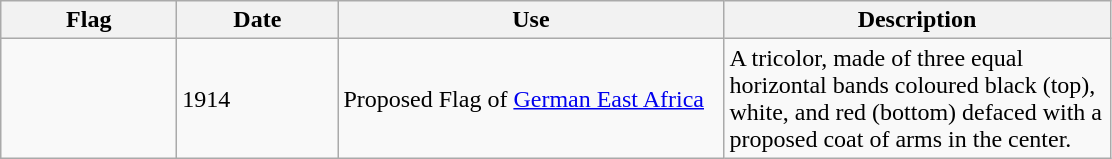<table class="wikitable">
<tr>
<th style="width:110px;">Flag</th>
<th style="width:100px;">Date</th>
<th style="width:250px;">Use</th>
<th style="width:250px;">Description</th>
</tr>
<tr>
<td></td>
<td>1914</td>
<td>Proposed Flag of <a href='#'>German East Africa</a></td>
<td>A tricolor, made of three equal horizontal bands coloured black (top), white, and red (bottom) defaced with a proposed coat of arms in the center.</td>
</tr>
</table>
